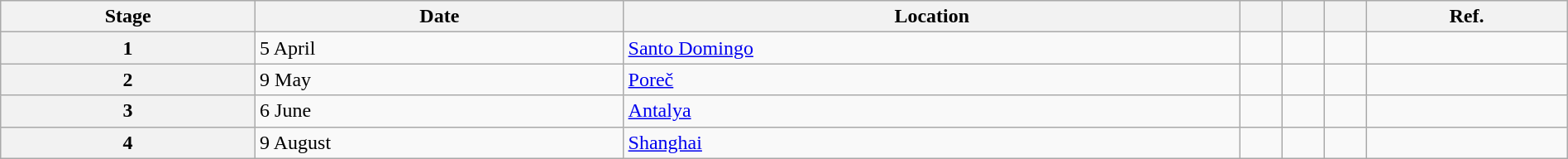<table class="wikitable" style="width:100%">
<tr>
<th>Stage</th>
<th>Date</th>
<th>Location</th>
<th></th>
<th></th>
<th></th>
<th>Ref.</th>
</tr>
<tr>
<th>1</th>
<td>5 April</td>
<td> <a href='#'>Santo Domingo</a></td>
<td></td>
<td></td>
<td></td>
<td></td>
</tr>
<tr>
<th>2</th>
<td>9 May</td>
<td> <a href='#'>Poreč</a></td>
<td></td>
<td></td>
<td></td>
<td></td>
</tr>
<tr>
<th>3</th>
<td>6 June</td>
<td> <a href='#'>Antalya</a></td>
<td></td>
<td></td>
<td></td>
<td></td>
</tr>
<tr>
<th>4</th>
<td>9 August</td>
<td> <a href='#'>Shanghai</a></td>
<td></td>
<td></td>
<td></td>
<td></td>
</tr>
</table>
